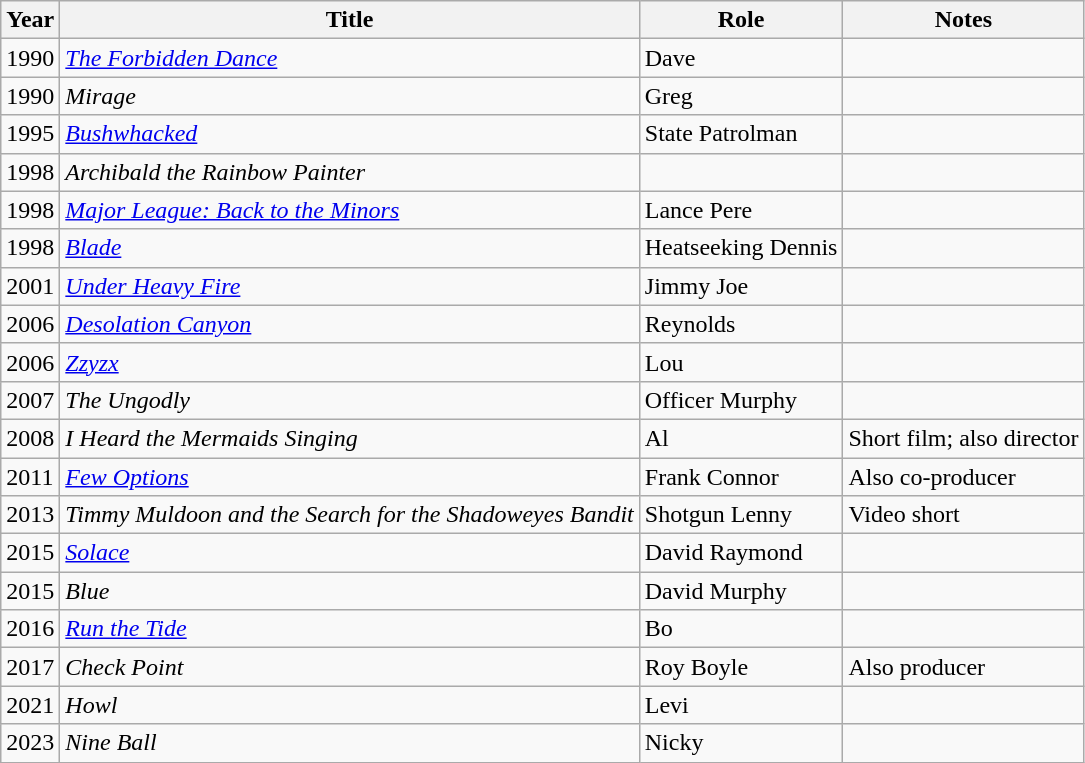<table class="wikitable sortable">
<tr>
<th>Year</th>
<th>Title</th>
<th>Role</th>
<th class="unsortable">Notes</th>
</tr>
<tr>
<td>1990</td>
<td><em><a href='#'>The Forbidden Dance</a></em></td>
<td>Dave</td>
<td></td>
</tr>
<tr>
<td>1990</td>
<td><em>Mirage</em></td>
<td>Greg</td>
<td></td>
</tr>
<tr>
<td>1995</td>
<td><em><a href='#'>Bushwhacked</a></em></td>
<td>State Patrolman</td>
<td></td>
</tr>
<tr>
<td>1998</td>
<td><em>Archibald the Rainbow Painter</em></td>
<td></td>
</tr>
<tr>
<td>1998</td>
<td><em><a href='#'>Major League: Back to the Minors</a></em></td>
<td>Lance Pere</td>
<td></td>
</tr>
<tr>
<td>1998</td>
<td><em><a href='#'>Blade</a></em></td>
<td>Heatseeking Dennis</td>
<td></td>
</tr>
<tr>
<td>2001</td>
<td><em><a href='#'>Under Heavy Fire</a></em></td>
<td>Jimmy Joe</td>
<td></td>
</tr>
<tr>
<td>2006</td>
<td><em> <a href='#'>Desolation Canyon</a></em></td>
<td>Reynolds</td>
<td></td>
</tr>
<tr>
<td>2006</td>
<td><em><a href='#'>Zzyzx</a></em></td>
<td>Lou</td>
<td></td>
</tr>
<tr>
<td>2007</td>
<td><em>The Ungodly</em></td>
<td>Officer Murphy</td>
<td></td>
</tr>
<tr>
<td>2008</td>
<td><em>I Heard the Mermaids Singing</em></td>
<td>Al</td>
<td>Short film; also director</td>
</tr>
<tr>
<td>2011</td>
<td><em><a href='#'>Few Options</a></em></td>
<td>Frank Connor</td>
<td>Also co-producer</td>
</tr>
<tr>
<td>2013</td>
<td><em>Timmy Muldoon and the Search for the Shadoweyes Bandit</em></td>
<td>Shotgun Lenny</td>
<td>Video short</td>
</tr>
<tr>
<td>2015</td>
<td><em><a href='#'>Solace</a></em></td>
<td>David Raymond</td>
<td></td>
</tr>
<tr>
<td>2015</td>
<td><em>Blue</em></td>
<td>David Murphy</td>
<td></td>
</tr>
<tr>
<td>2016</td>
<td><em><a href='#'>Run the Tide</a></em></td>
<td>Bo</td>
<td></td>
</tr>
<tr>
<td>2017</td>
<td><em>Check Point</em></td>
<td>Roy Boyle</td>
<td>Also producer</td>
</tr>
<tr>
<td>2021</td>
<td><em>Howl</em></td>
<td>Levi</td>
<td></td>
</tr>
<tr>
<td>2023</td>
<td><em>Nine Ball</em></td>
<td>Nicky</td>
<td></td>
</tr>
</table>
